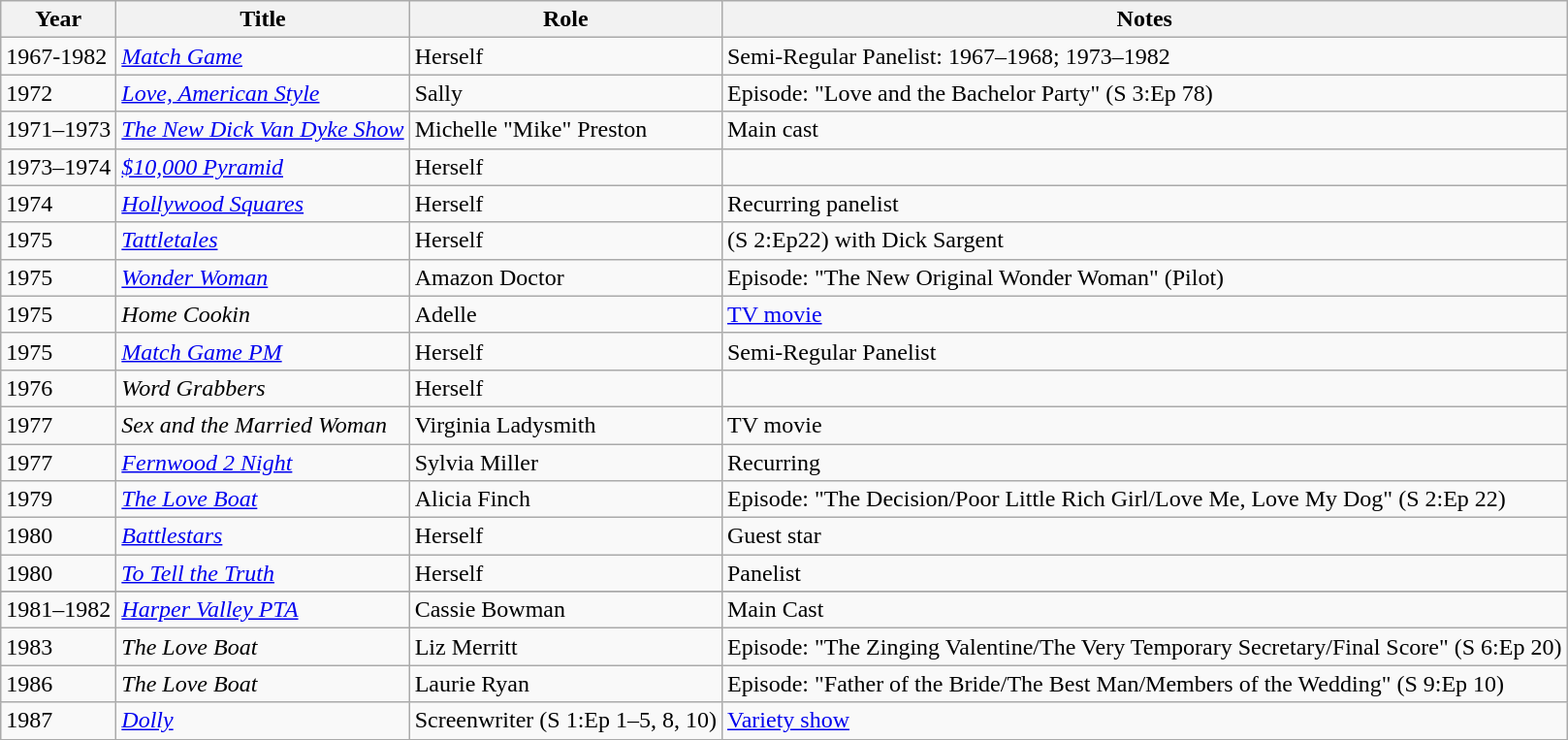<table class="wikitable sortable">
<tr>
<th>Year</th>
<th>Title</th>
<th>Role</th>
<th>Notes</th>
</tr>
<tr>
<td>1967-1982</td>
<td><em><a href='#'>Match Game</a></em></td>
<td>Herself</td>
<td>Semi-Regular Panelist: 1967–1968; 1973–1982</td>
</tr>
<tr>
<td>1972</td>
<td><em><a href='#'>Love, American Style</a></em></td>
<td>Sally</td>
<td>Episode: "Love and the Bachelor Party" (S 3:Ep 78)</td>
</tr>
<tr>
<td>1971–1973</td>
<td><em><a href='#'>The New Dick Van Dyke Show</a></em></td>
<td>Michelle "Mike" Preston</td>
<td>Main cast</td>
</tr>
<tr>
<td>1973–1974</td>
<td><em><a href='#'>$10,000 Pyramid</a></em></td>
<td>Herself</td>
<td></td>
</tr>
<tr>
<td>1974</td>
<td><em><a href='#'>Hollywood Squares</a></em></td>
<td>Herself</td>
<td>Recurring panelist</td>
</tr>
<tr>
<td>1975</td>
<td><em><a href='#'>Tattletales</a></em></td>
<td>Herself</td>
<td>(S 2:Ep22) with Dick Sargent</td>
</tr>
<tr>
<td>1975</td>
<td><em><a href='#'>Wonder Woman</a></em></td>
<td>Amazon Doctor</td>
<td>Episode: "The New Original Wonder Woman" (Pilot)</td>
</tr>
<tr>
<td>1975</td>
<td><em>Home Cookin</em></td>
<td>Adelle</td>
<td><a href='#'>TV movie</a></td>
</tr>
<tr>
<td>1975</td>
<td><em><a href='#'>Match Game PM</a></em></td>
<td>Herself</td>
<td>Semi-Regular Panelist</td>
</tr>
<tr>
<td>1976</td>
<td><em>Word Grabbers</em></td>
<td>Herself</td>
<td></td>
</tr>
<tr>
<td>1977</td>
<td><em>Sex and the Married Woman</em></td>
<td>Virginia Ladysmith</td>
<td>TV movie</td>
</tr>
<tr>
<td>1977</td>
<td><em><a href='#'>Fernwood 2 Night</a></em></td>
<td>Sylvia Miller</td>
<td>Recurring</td>
</tr>
<tr>
<td>1979</td>
<td><em><a href='#'>The Love Boat</a></em></td>
<td>Alicia Finch</td>
<td>Episode: "The Decision/Poor Little Rich Girl/Love Me, Love My Dog" (S 2:Ep 22)</td>
</tr>
<tr>
<td>1980</td>
<td><em><a href='#'>Battlestars</a></em></td>
<td>Herself</td>
<td>Guest star</td>
</tr>
<tr>
<td>1980</td>
<td><em><a href='#'>To Tell the Truth</a></em></td>
<td>Herself</td>
<td>Panelist</td>
</tr>
<tr>
</tr>
<tr>
<td>1981–1982</td>
<td><em><a href='#'>Harper Valley PTA</a></em></td>
<td>Cassie Bowman</td>
<td>Main Cast</td>
</tr>
<tr>
<td>1983</td>
<td><em>The Love Boat</em></td>
<td>Liz Merritt</td>
<td>Episode: "The Zinging Valentine/The Very Temporary Secretary/Final Score" (S 6:Ep 20)</td>
</tr>
<tr>
<td>1986</td>
<td><em>The Love Boat</em></td>
<td>Laurie Ryan</td>
<td>Episode: "Father of the Bride/The Best Man/Members of the Wedding" (S 9:Ep 10)</td>
</tr>
<tr>
<td>1987</td>
<td><em><a href='#'>Dolly</a></em></td>
<td>Screenwriter (S 1:Ep 1–5, 8, 10)</td>
<td><a href='#'>Variety show</a></td>
</tr>
<tr>
</tr>
</table>
